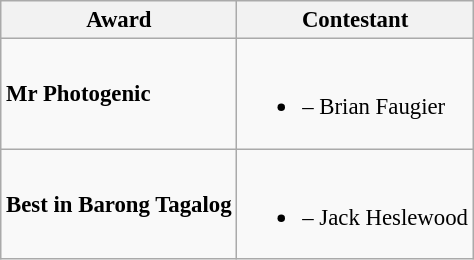<table class="wikitable sortable" style="font-size:95%;">
<tr>
<th>Award</th>
<th>Contestant</th>
</tr>
<tr>
<td><strong>Mr Photogenic</strong></td>
<td><br><ul><li><strong></strong> – Brian Faugier</li></ul></td>
</tr>
<tr>
<td><strong>Best in Barong Tagalog</strong></td>
<td><br><ul><li><strong></strong> – Jack Heslewood</li></ul></td>
</tr>
</table>
